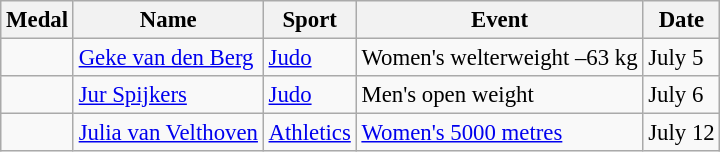<table class="wikitable sortable" style="font-size: 95%;">
<tr>
<th>Medal</th>
<th>Name</th>
<th>Sport</th>
<th>Event</th>
<th>Date</th>
</tr>
<tr>
<td></td>
<td><a href='#'>Geke van den Berg</a></td>
<td><a href='#'>Judo</a></td>
<td>Women's welterweight –63 kg</td>
<td>July 5</td>
</tr>
<tr>
<td></td>
<td><a href='#'>Jur Spijkers</a></td>
<td><a href='#'>Judo</a></td>
<td>Men's open weight</td>
<td>July 6</td>
</tr>
<tr>
<td></td>
<td><a href='#'>Julia van Velthoven</a></td>
<td><a href='#'>Athletics</a></td>
<td><a href='#'>Women's 5000 metres</a></td>
<td>July 12</td>
</tr>
</table>
